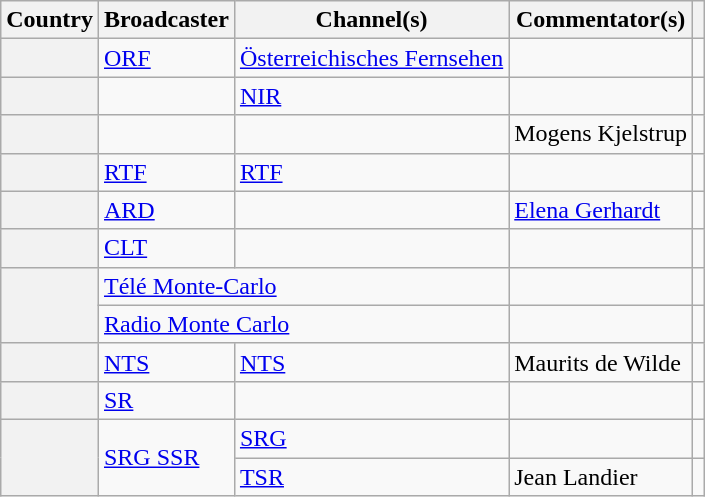<table class="wikitable plainrowheaders">
<tr>
<th scope="col">Country</th>
<th scope="col">Broadcaster</th>
<th scope="col">Channel(s)</th>
<th scope="col">Commentator(s)</th>
<th scope="col"></th>
</tr>
<tr>
<th scope="row"></th>
<td><a href='#'>ORF</a></td>
<td><a href='#'>Österreichisches Fernsehen</a></td>
<td></td>
<td style="text-align:center"></td>
</tr>
<tr>
<th scope="row"></th>
<td></td>
<td><a href='#'>NIR</a></td>
<td></td>
<td style="text-align:center"></td>
</tr>
<tr>
<th scope="row"></th>
<td></td>
<td></td>
<td>Mogens Kjelstrup</td>
<td style="text-align:center"></td>
</tr>
<tr>
<th scope="row"></th>
<td><a href='#'>RTF</a></td>
<td><a href='#'>RTF</a></td>
<td></td>
<td style="text-align:center"></td>
</tr>
<tr>
<th scope="row"></th>
<td><a href='#'>ARD</a></td>
<td></td>
<td><a href='#'>Elena Gerhardt</a></td>
<td style="text-align:center"></td>
</tr>
<tr>
<th scope="row"></th>
<td><a href='#'>CLT</a></td>
<td></td>
<td></td>
<td style="text-align:center"></td>
</tr>
<tr>
<th scope="rowgroup" rowspan="2"></th>
<td colspan="2"><a href='#'>Télé Monte-Carlo</a></td>
<td></td>
<td style="text-align:center"></td>
</tr>
<tr>
<td colspan="2"><a href='#'>Radio Monte Carlo</a></td>
<td></td>
<td style="text-align:center"></td>
</tr>
<tr>
<th scope="row"></th>
<td><a href='#'>NTS</a></td>
<td><a href='#'>NTS</a></td>
<td>Maurits de Wilde</td>
<td style="text-align:center"></td>
</tr>
<tr>
<th scope="row"></th>
<td><a href='#'>SR</a></td>
<td></td>
<td></td>
<td style="text-align:center"></td>
</tr>
<tr>
<th scope="rowgroup" rowspan="2"></th>
<td rowspan="2"><a href='#'>SRG SSR</a></td>
<td><a href='#'>SRG</a></td>
<td></td>
<td style="text-align:center"></td>
</tr>
<tr>
<td><a href='#'>TSR</a></td>
<td>Jean Landier</td>
<td style="text-align:center"></td>
</tr>
</table>
